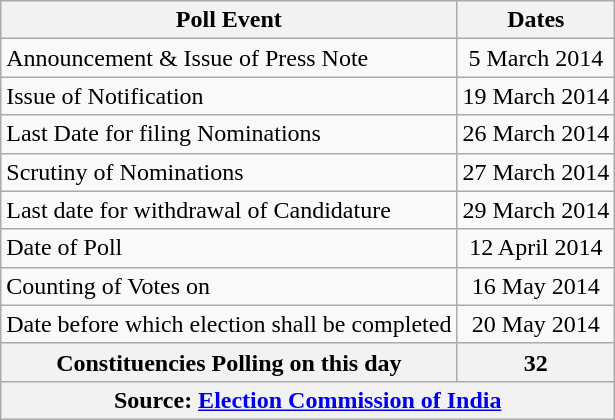<table class="wikitable">
<tr>
<th>Poll Event</th>
<th>Dates</th>
</tr>
<tr>
<td>Announcement & Issue of Press Note</td>
<td align="center">5 March 2014</td>
</tr>
<tr>
<td>Issue of Notification</td>
<td align="center">19 March 2014</td>
</tr>
<tr>
<td>Last Date for filing Nominations</td>
<td align="center">26 March 2014</td>
</tr>
<tr>
<td>Scrutiny of Nominations</td>
<td align="center">27 March 2014</td>
</tr>
<tr>
<td>Last date for withdrawal of Candidature</td>
<td align="center">29 March 2014</td>
</tr>
<tr>
<td>Date of Poll</td>
<td align="center">12 April 2014</td>
</tr>
<tr>
<td>Counting of Votes on</td>
<td align="center">16 May 2014</td>
</tr>
<tr>
<td>Date before which election shall be completed</td>
<td align="center">20 May 2014</td>
</tr>
<tr>
<th>Constituencies Polling on this day</th>
<th>32</th>
</tr>
<tr>
<th colspan=2 align="center">Source: <a href='#'>Election Commission of India</a></th>
</tr>
</table>
